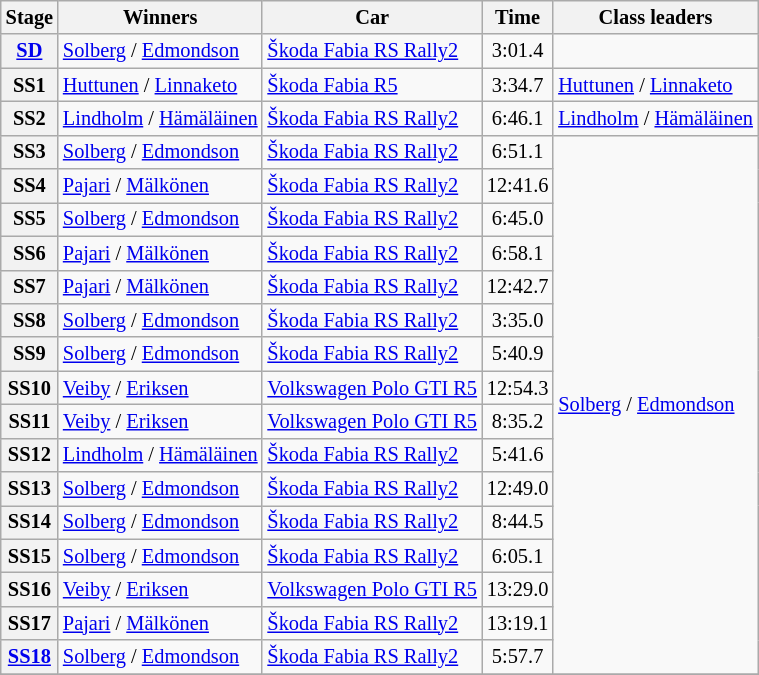<table class="wikitable" style="font-size:85%">
<tr>
<th>Stage</th>
<th>Winners</th>
<th>Car</th>
<th>Time</th>
<th>Class leaders</th>
</tr>
<tr>
<th><a href='#'>SD</a></th>
<td><a href='#'>Solberg</a> / <a href='#'>Edmondson</a></td>
<td><a href='#'>Škoda Fabia RS Rally2</a></td>
<td align="center">3:01.4</td>
<td></td>
</tr>
<tr>
<th>SS1</th>
<td><a href='#'>Huttunen</a> / <a href='#'>Linnaketo</a></td>
<td><a href='#'>Škoda Fabia R5</a></td>
<td align="center">3:34.7</td>
<td><a href='#'>Huttunen</a> / <a href='#'>Linnaketo</a></td>
</tr>
<tr>
<th>SS2</th>
<td><a href='#'>Lindholm</a> / <a href='#'>Hämäläinen</a></td>
<td><a href='#'>Škoda Fabia RS Rally2</a></td>
<td align="center">6:46.1</td>
<td><a href='#'>Lindholm</a> / <a href='#'>Hämäläinen</a></td>
</tr>
<tr>
<th>SS3</th>
<td><a href='#'>Solberg</a> / <a href='#'>Edmondson</a></td>
<td><a href='#'>Škoda Fabia RS Rally2</a></td>
<td align="center">6:51.1</td>
<td rowspan="16"><a href='#'>Solberg</a> / <a href='#'>Edmondson</a></td>
</tr>
<tr>
<th>SS4</th>
<td><a href='#'>Pajari</a> / <a href='#'>Mälkönen</a></td>
<td><a href='#'>Škoda Fabia RS Rally2</a></td>
<td align="center">12:41.6</td>
</tr>
<tr>
<th>SS5</th>
<td><a href='#'>Solberg</a> / <a href='#'>Edmondson</a></td>
<td><a href='#'>Škoda Fabia RS Rally2</a></td>
<td align="center">6:45.0</td>
</tr>
<tr>
<th>SS6</th>
<td><a href='#'>Pajari</a> / <a href='#'>Mälkönen</a></td>
<td><a href='#'>Škoda Fabia RS Rally2</a></td>
<td align="center">6:58.1</td>
</tr>
<tr>
<th>SS7</th>
<td><a href='#'>Pajari</a> / <a href='#'>Mälkönen</a></td>
<td><a href='#'>Škoda Fabia RS Rally2</a></td>
<td align="center">12:42.7</td>
</tr>
<tr>
<th>SS8</th>
<td><a href='#'>Solberg</a> / <a href='#'>Edmondson</a></td>
<td><a href='#'>Škoda Fabia RS Rally2</a></td>
<td align="center">3:35.0</td>
</tr>
<tr>
<th>SS9</th>
<td><a href='#'>Solberg</a> / <a href='#'>Edmondson</a></td>
<td><a href='#'>Škoda Fabia RS Rally2</a></td>
<td align="center">5:40.9</td>
</tr>
<tr>
<th>SS10</th>
<td><a href='#'>Veiby</a> / <a href='#'>Eriksen</a></td>
<td><a href='#'>Volkswagen Polo GTI R5</a></td>
<td align="center">12:54.3</td>
</tr>
<tr>
<th>SS11</th>
<td><a href='#'>Veiby</a> / <a href='#'>Eriksen</a></td>
<td><a href='#'>Volkswagen Polo GTI R5</a></td>
<td align="center">8:35.2</td>
</tr>
<tr>
<th>SS12</th>
<td><a href='#'>Lindholm</a> / <a href='#'>Hämäläinen</a></td>
<td><a href='#'>Škoda Fabia RS Rally2</a></td>
<td align="center">5:41.6</td>
</tr>
<tr>
<th>SS13</th>
<td><a href='#'>Solberg</a> / <a href='#'>Edmondson</a></td>
<td><a href='#'>Škoda Fabia RS Rally2</a></td>
<td align="center">12:49.0</td>
</tr>
<tr>
<th>SS14</th>
<td><a href='#'>Solberg</a> / <a href='#'>Edmondson</a></td>
<td><a href='#'>Škoda Fabia RS Rally2</a></td>
<td align="center">8:44.5</td>
</tr>
<tr>
<th>SS15</th>
<td><a href='#'>Solberg</a> / <a href='#'>Edmondson</a></td>
<td><a href='#'>Škoda Fabia RS Rally2</a></td>
<td align="center">6:05.1</td>
</tr>
<tr>
<th>SS16</th>
<td><a href='#'>Veiby</a> / <a href='#'>Eriksen</a></td>
<td><a href='#'>Volkswagen Polo GTI R5</a></td>
<td align="center">13:29.0</td>
</tr>
<tr>
<th>SS17</th>
<td><a href='#'>Pajari</a> / <a href='#'>Mälkönen</a></td>
<td><a href='#'>Škoda Fabia RS Rally2</a></td>
<td align="center">13:19.1</td>
</tr>
<tr>
<th><a href='#'>SS18</a></th>
<td><a href='#'>Solberg</a> / <a href='#'>Edmondson</a></td>
<td><a href='#'>Škoda Fabia RS Rally2</a></td>
<td align="center">5:57.7</td>
</tr>
<tr>
</tr>
</table>
